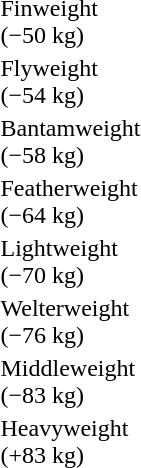<table>
<tr>
<td rowspan=2>Finweight<br>(−50 kg)</td>
<td rowspan=2></td>
<td rowspan=2></td>
<td></td>
</tr>
<tr>
<td></td>
</tr>
<tr>
<td rowspan=2>Flyweight<br>(−54 kg)</td>
<td rowspan=2></td>
<td rowspan=2></td>
<td></td>
</tr>
<tr>
<td></td>
</tr>
<tr>
<td rowspan=2>Bantamweight<br>(−58 kg)</td>
<td rowspan=2></td>
<td rowspan=2></td>
<td></td>
</tr>
<tr>
<td></td>
</tr>
<tr>
<td rowspan=2>Featherweight<br>(−64 kg)</td>
<td rowspan=2></td>
<td rowspan=2></td>
<td></td>
</tr>
<tr>
<td></td>
</tr>
<tr>
<td rowspan=2>Lightweight<br>(−70 kg)</td>
<td rowspan=2></td>
<td rowspan=2></td>
<td></td>
</tr>
<tr>
<td></td>
</tr>
<tr>
<td rowspan=2>Welterweight<br>(−76 kg)</td>
<td rowspan=2></td>
<td rowspan=2></td>
<td></td>
</tr>
<tr>
<td></td>
</tr>
<tr>
<td rowspan=2>Middleweight<br>(−83 kg)</td>
<td rowspan=2></td>
<td rowspan=2></td>
<td></td>
</tr>
<tr>
<td></td>
</tr>
<tr>
<td rowspan=2>Heavyweight<br>(+83 kg)</td>
<td rowspan=2></td>
<td rowspan=2></td>
<td></td>
</tr>
<tr>
<td></td>
</tr>
</table>
